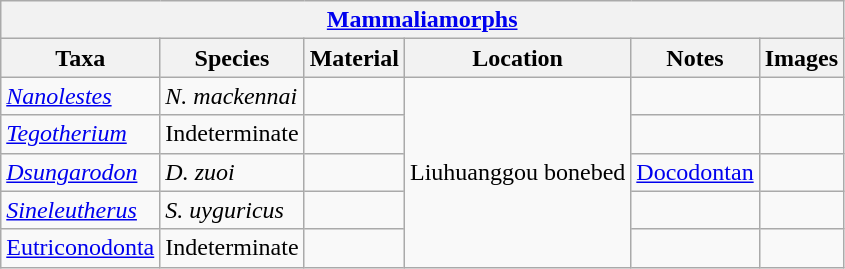<table class="wikitable" align="center">
<tr>
<th colspan="7" align="center"><strong><a href='#'>Mammaliamorphs</a></strong></th>
</tr>
<tr>
<th>Taxa</th>
<th>Species</th>
<th>Material</th>
<th>Location</th>
<th>Notes</th>
<th>Images</th>
</tr>
<tr>
<td><em><a href='#'>Nanolestes</a></em></td>
<td><em>N. mackennai</em></td>
<td></td>
<td rowspan="5">Liuhuanggou bonebed</td>
<td></td>
<td></td>
</tr>
<tr>
<td><em><a href='#'>Tegotherium</a></em></td>
<td>Indeterminate</td>
<td></td>
<td></td>
<td></td>
</tr>
<tr>
<td><em><a href='#'>Dsungarodon</a></em></td>
<td><em>D. zuoi</em></td>
<td></td>
<td><a href='#'>Docodontan</a></td>
<td></td>
</tr>
<tr>
<td><em><a href='#'>Sineleutherus</a></em></td>
<td><em>S. uyguricus</em></td>
<td></td>
<td></td>
<td></td>
</tr>
<tr>
<td><a href='#'>Eutriconodonta</a></td>
<td>Indeterminate</td>
<td></td>
<td></td>
<td></td>
</tr>
</table>
